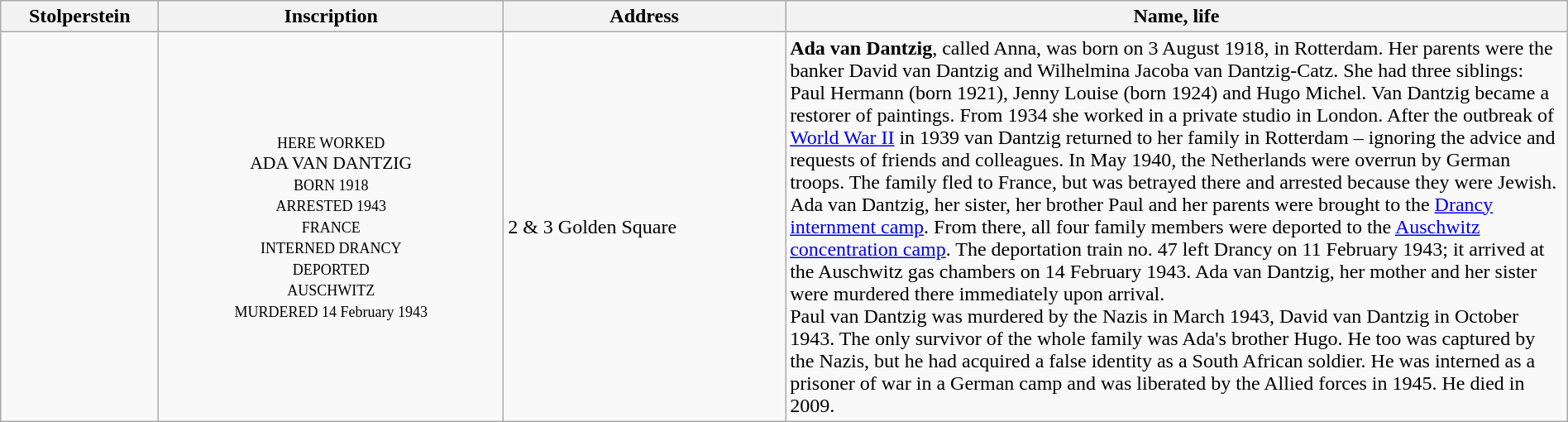<table class="wikitable sortable toptextcells" style="width:100%">
<tr class="hintergrundfarbe6">
<th class="unsortable" style="width:120px">Stolperstein</th>
<th class="unsortable" style="width:22%;">Inscription</th>
<th data-sort-type="text" style="width:18%;">Address</th>
<th>Name, life</th>
</tr>
<tr>
<td></td>
<td style="font-size:90%; text-align:center;"><small>HERE WORKED</small><br>ADA VAN DANTZIG<br><small>BORN 1918<br>ARRESTED 1943<br>FRANCE<br>INTERNED DRANCY<br>DEPORTED<br>AUSCHWITZ<br>MURDERED 14 February 1943</small></td>
<td>2 & 3 Golden Square<br></td>
<td><strong>Ada van Dantzig</strong>, called Anna, was born on 3 August 1918, in Rotterdam. Her parents were the banker David van Dantzig and Wilhelmina Jacoba van Dantzig-Catz. She had three siblings: Paul Hermann (born 1921), Jenny Louise (born 1924) and Hugo Michel. Van Dantzig became a restorer of paintings. From 1934 she worked in a private studio in London. After the outbreak of <a href='#'>World War II</a> in 1939 van Dantzig returned to her family in Rotterdam – ignoring the advice and requests of friends and colleagues. In May 1940, the Netherlands were overrun by German troops. The family fled to France, but was betrayed there and arrested because they were Jewish. Ada van Dantzig, her sister, her brother Paul and her parents were brought to the <a href='#'>Drancy internment camp</a>. From there, all four family members were deported to the <a href='#'>Auschwitz concentration camp</a>. The deportation train no. 47 left Drancy on 11 February 1943; it arrived at the Auschwitz gas chambers on 14 February 1943. Ada van Dantzig, her mother and her sister were murdered there immediately upon arrival.<br>Paul van Dantzig was murdered by the Nazis in March 1943, David van Dantzig in October 1943. The only survivor of the whole family was Ada's brother Hugo. He too was captured by the Nazis, but he had acquired a false identity as a South African soldier. He was interned as a prisoner of war in a German camp and was liberated by the Allied forces in 1945. He died in 2009.</td>
</tr>
</table>
